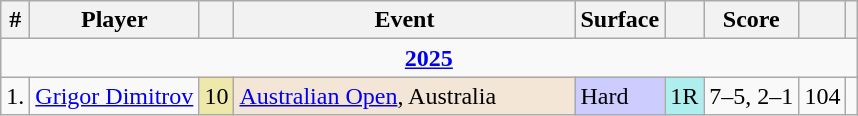<table class="wikitable sortable">
<tr>
<th>#</th>
<th>Player</th>
<th></th>
<th width=220>Event</th>
<th>Surface</th>
<th class=unsortable></th>
<th class=unsortable>Score</th>
<th></th>
<th class=unsortable></th>
</tr>
<tr>
<td colspan=9 style=text-align:center><strong><a href='#'>2025</a></strong></td>
</tr>
<tr>
<td>1.</td>
<td> <a href='#'>Grigor Dimitrov</a></td>
<td bgcolor=eee8aa style=text-align:center>10</td>
<td bgcolor=f3e6d7><a href='#'>Australian Open</a>, Australia</td>
<td bgcolor=ccccff>Hard</td>
<td bgcolor=afeeee>1R</td>
<td>7–5, 2–1 </td>
<td style=text-align:center>104</td>
<td></td>
</tr>
</table>
